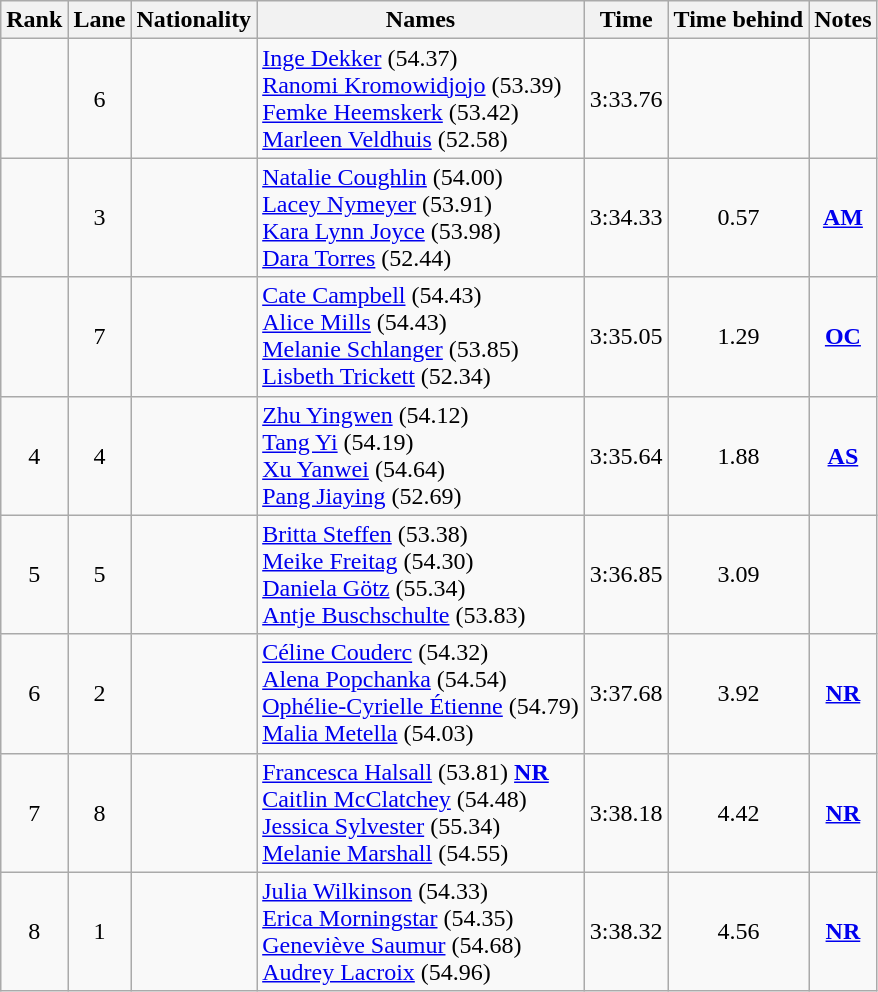<table class="wikitable sortable" style="text-align:center">
<tr>
<th>Rank</th>
<th>Lane</th>
<th>Nationality</th>
<th>Names</th>
<th>Time</th>
<th>Time behind</th>
<th>Notes</th>
</tr>
<tr>
<td></td>
<td>6</td>
<td align=left></td>
<td align=left><a href='#'>Inge Dekker</a> (54.37) <br> <a href='#'>Ranomi Kromowidjojo</a>  (53.39)<br> <a href='#'>Femke Heemskerk</a> (53.42) <br> <a href='#'>Marleen Veldhuis</a> (52.58)</td>
<td>3:33.76</td>
<td></td>
<td></td>
</tr>
<tr>
<td></td>
<td>3</td>
<td align=left></td>
<td align=left><a href='#'>Natalie Coughlin</a>  (54.00)<br> <a href='#'>Lacey Nymeyer</a>  (53.91)<br> <a href='#'>Kara Lynn Joyce</a> (53.98) <br> <a href='#'>Dara Torres</a> (52.44)</td>
<td>3:34.33</td>
<td>0.57</td>
<td><strong><a href='#'>AM</a></strong></td>
</tr>
<tr>
<td></td>
<td>7</td>
<td align=left></td>
<td align=left><a href='#'>Cate Campbell</a> (54.43) <br> <a href='#'>Alice Mills</a>  (54.43)<br> <a href='#'>Melanie Schlanger</a> (53.85) <br> <a href='#'>Lisbeth Trickett</a> (52.34)</td>
<td>3:35.05</td>
<td>1.29</td>
<td><strong><a href='#'>OC</a></strong></td>
</tr>
<tr>
<td>4</td>
<td>4</td>
<td align=left></td>
<td align=left><a href='#'>Zhu Yingwen</a>  (54.12)<br> <a href='#'>Tang Yi</a> (54.19) <br> <a href='#'>Xu Yanwei</a> (54.64) <br> <a href='#'>Pang Jiaying</a> (52.69)</td>
<td>3:35.64</td>
<td>1.88</td>
<td><strong><a href='#'>AS</a></strong></td>
</tr>
<tr>
<td>5</td>
<td>5</td>
<td align=left></td>
<td align=left><a href='#'>Britta Steffen</a> (53.38) <br> <a href='#'>Meike Freitag</a>  (54.30)<br> <a href='#'>Daniela Götz</a>  (55.34)<br> <a href='#'>Antje Buschschulte</a> (53.83)</td>
<td>3:36.85</td>
<td>3.09</td>
<td></td>
</tr>
<tr>
<td>6</td>
<td>2</td>
<td align=left></td>
<td align=left><a href='#'>Céline Couderc</a> (54.32) <br> <a href='#'>Alena Popchanka</a> (54.54) <br> <a href='#'>Ophélie-Cyrielle Étienne</a> (54.79) <br> <a href='#'>Malia Metella</a> (54.03)</td>
<td>3:37.68</td>
<td>3.92</td>
<td><strong><a href='#'>NR</a></strong></td>
</tr>
<tr>
<td>7</td>
<td>8</td>
<td align=left></td>
<td align=left><a href='#'>Francesca Halsall</a>  (53.81) <strong><a href='#'>NR</a></strong><br> <a href='#'>Caitlin McClatchey</a>  (54.48)<br> <a href='#'>Jessica Sylvester</a> (55.34) <br> <a href='#'>Melanie Marshall</a> (54.55)</td>
<td>3:38.18</td>
<td>4.42</td>
<td><strong><a href='#'>NR</a></strong></td>
</tr>
<tr>
<td>8</td>
<td>1</td>
<td align=left></td>
<td align=left><a href='#'>Julia Wilkinson</a> (54.33) <br> <a href='#'>Erica Morningstar</a> (54.35) <br> <a href='#'>Geneviève Saumur</a> (54.68)  <br> <a href='#'>Audrey Lacroix</a> (54.96)</td>
<td>3:38.32</td>
<td>4.56</td>
<td><strong><a href='#'>NR</a></strong></td>
</tr>
</table>
